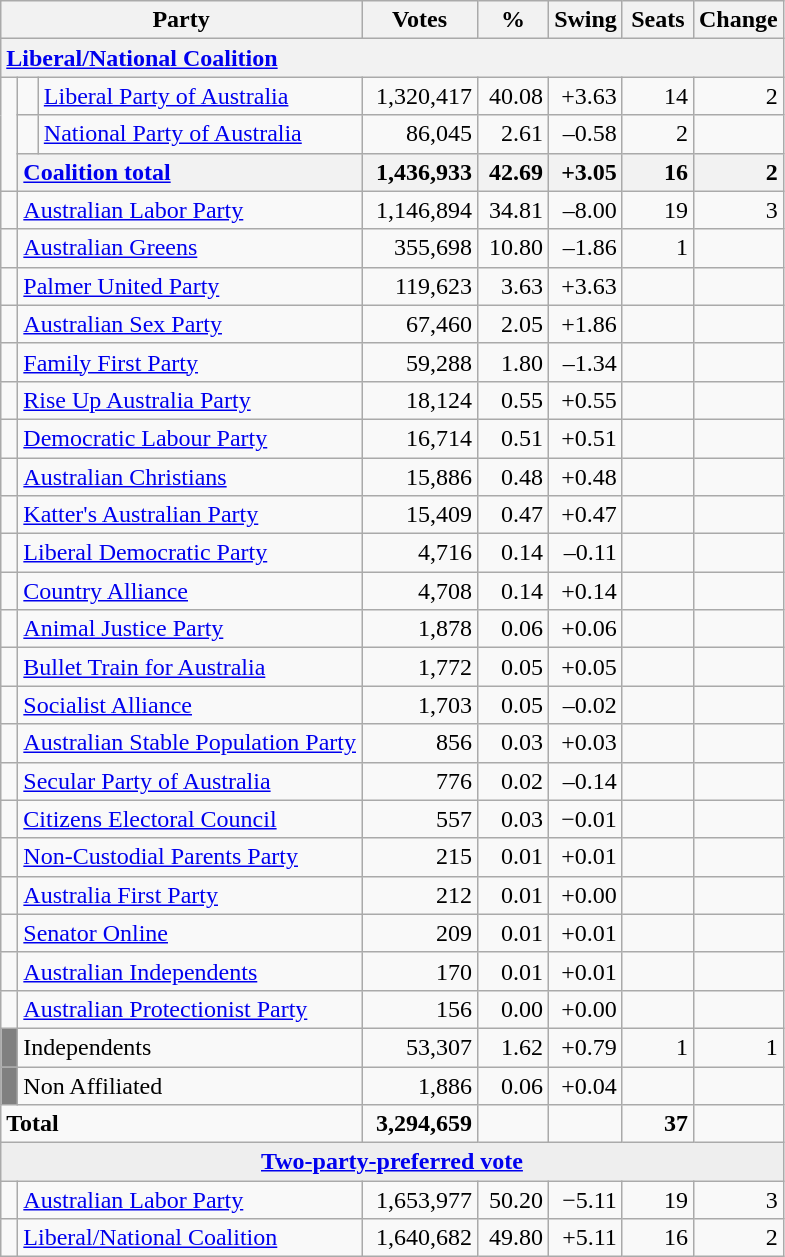<table class="wikitable">
<tr>
<th style="width:200px" colspan=3><strong>Party</strong></th>
<th style="width:70px; text-align:center;"><strong>Votes</strong></th>
<th style="width:40px; text-align:center;"><strong>%</strong></th>
<th style="width:40px; text-align:center;"><strong>Swing</strong></th>
<th style="width:40px; text-align:center;"><strong>Seats</strong></th>
<th style="width:40px; text-align:center;"><strong>Change</strong></th>
</tr>
<tr>
<th colspan="8" style="text-align:left;"><a href='#'>Liberal/National Coalition</a></th>
</tr>
<tr>
<td rowspan="3"> </td>
<td> </td>
<td><a href='#'>Liberal Party of Australia</a></td>
<td align=right>1,320,417</td>
<td align=right>40.08</td>
<td align=right>+3.63</td>
<td align=right>14</td>
<td align=right> 2</td>
</tr>
<tr>
<td> </td>
<td><a href='#'>National Party of Australia</a></td>
<td align=right>86,045</td>
<td align=right>2.61</td>
<td align=right>–0.58</td>
<td align=right>2</td>
<td align=right></td>
</tr>
<tr>
<th colspan="2" style="text-align:left;"><a href='#'>Coalition total</a></th>
<th style="text-align:right;">1,436,933</th>
<th style="text-align:right;">42.69</th>
<th style="text-align:right;">+3.05</th>
<th style="text-align:right;">16</th>
<th style="text-align:right;"> 2</th>
</tr>
<tr>
<td> </td>
<td colspan=2><a href='#'>Australian Labor Party</a></td>
<td align=right>1,146,894</td>
<td align=right>34.81</td>
<td align=right>–8.00</td>
<td align=right>19</td>
<td align=right> 3</td>
</tr>
<tr>
<td> </td>
<td colspan=2><a href='#'>Australian Greens</a></td>
<td align=right>355,698</td>
<td align=right>10.80</td>
<td align=right>–1.86</td>
<td align=right>1</td>
<td align=right></td>
</tr>
<tr>
<td> </td>
<td colspan=2><a href='#'>Palmer United Party</a></td>
<td align=right>119,623</td>
<td align=right>3.63</td>
<td align=right>+3.63</td>
<td align=right></td>
<td align=right></td>
</tr>
<tr>
<td> </td>
<td colspan=2><a href='#'>Australian Sex Party</a></td>
<td align=right>67,460</td>
<td align=right>2.05</td>
<td align=right>+1.86</td>
<td align=right></td>
<td align=right></td>
</tr>
<tr>
<td> </td>
<td colspan=2><a href='#'>Family First Party</a></td>
<td align=right>59,288</td>
<td align=right>1.80</td>
<td align=right>–1.34</td>
<td align=right></td>
<td align=right></td>
</tr>
<tr>
<td> </td>
<td colspan=2><a href='#'>Rise Up Australia Party</a></td>
<td align=right>18,124</td>
<td align=right>0.55</td>
<td align=right>+0.55</td>
<td align=right></td>
<td align=right></td>
</tr>
<tr>
<td> </td>
<td colspan=2><a href='#'>Democratic Labour Party</a></td>
<td align=right>16,714</td>
<td align=right>0.51</td>
<td align=right>+0.51</td>
<td align=right></td>
<td align=right></td>
</tr>
<tr>
<td> </td>
<td colspan=2><a href='#'>Australian Christians</a></td>
<td align=right>15,886</td>
<td align=right>0.48</td>
<td align=right>+0.48</td>
<td align=right></td>
<td align=right></td>
</tr>
<tr>
<td> </td>
<td colspan=2><a href='#'>Katter's Australian Party</a></td>
<td align=right>15,409</td>
<td align=right>0.47</td>
<td align=right>+0.47</td>
<td align=right></td>
<td align=right></td>
</tr>
<tr>
<td> </td>
<td colspan=2><a href='#'>Liberal Democratic Party</a></td>
<td align=right>4,716</td>
<td align=right>0.14</td>
<td align=right>–0.11</td>
<td align=right></td>
<td align=right></td>
</tr>
<tr>
<td> </td>
<td colspan=2><a href='#'>Country Alliance</a></td>
<td align=right>4,708</td>
<td align=right>0.14</td>
<td align=right>+0.14</td>
<td align=right></td>
<td align=right></td>
</tr>
<tr>
<td> </td>
<td colspan=2><a href='#'>Animal Justice Party</a></td>
<td align=right>1,878</td>
<td align=right>0.06</td>
<td align=right>+0.06</td>
<td align=right></td>
<td align=right></td>
</tr>
<tr>
<td> </td>
<td colspan=2><a href='#'>Bullet Train for Australia</a></td>
<td align=right>1,772</td>
<td align=right>0.05</td>
<td align=right>+0.05</td>
<td align=right></td>
<td align=right></td>
</tr>
<tr>
<td> </td>
<td colspan=2><a href='#'>Socialist Alliance</a></td>
<td align=right>1,703</td>
<td align=right>0.05</td>
<td align=right>–0.02</td>
<td align=right></td>
<td align=right></td>
</tr>
<tr>
<td> </td>
<td colspan=2><a href='#'>Australian Stable Population Party</a></td>
<td align=right>856</td>
<td align=right>0.03</td>
<td align=right>+0.03</td>
<td align=right></td>
<td align=right></td>
</tr>
<tr>
<td> </td>
<td colspan=2><a href='#'>Secular Party of Australia</a></td>
<td align=right>776</td>
<td align=right>0.02</td>
<td align=right>–0.14</td>
<td align=right></td>
<td align=right></td>
</tr>
<tr>
<td> </td>
<td colspan=2><a href='#'>Citizens Electoral Council</a></td>
<td align=right>557</td>
<td align=right>0.03</td>
<td align=right>−0.01</td>
<td align=right></td>
<td align=right></td>
</tr>
<tr>
<td> </td>
<td colspan=2><a href='#'>Non-Custodial Parents Party</a></td>
<td align=right>215</td>
<td align=right>0.01</td>
<td align=right>+0.01</td>
<td align=right></td>
<td align=right></td>
</tr>
<tr>
<td> </td>
<td colspan=2><a href='#'>Australia First Party</a></td>
<td align=right>212</td>
<td align=right>0.01</td>
<td align=right>+0.00</td>
<td align=right></td>
<td align=right></td>
</tr>
<tr>
<td> </td>
<td colspan=2><a href='#'>Senator Online</a></td>
<td align=right>209</td>
<td align=right>0.01</td>
<td align=right>+0.01</td>
<td align=right></td>
<td align=right></td>
</tr>
<tr>
<td> </td>
<td colspan=2><a href='#'>Australian Independents</a></td>
<td align=right>170</td>
<td align=right>0.01</td>
<td align=right>+0.01</td>
<td align=right></td>
<td align=right></td>
</tr>
<tr>
<td> </td>
<td colspan=2><a href='#'>Australian Protectionist Party</a></td>
<td align=right>156</td>
<td align=right>0.00</td>
<td align=right>+0.00</td>
<td align=right></td>
<td align=right></td>
</tr>
<tr>
<td style="background:gray;"> </td>
<td colspan=2>Independents</td>
<td align=right>53,307</td>
<td align=right>1.62</td>
<td align=right>+0.79</td>
<td align=right>1</td>
<td align=right> 1</td>
</tr>
<tr>
<td style="background:gray;"> </td>
<td colspan=2>Non Affiliated</td>
<td align=right>1,886</td>
<td align=right>0.06</td>
<td align=right>+0.04</td>
<td align=right></td>
<td align=right></td>
</tr>
<tr>
<td colspan=3><strong>Total</strong></td>
<td align=right><strong>3,294,659</strong></td>
<td align=right> </td>
<td align=right> </td>
<td align=right><strong>37</strong></td>
<td align=right></td>
</tr>
<tr>
<td colspan=8 style="text-align:center; background:#eee;"><strong><a href='#'>Two-party-preferred vote</a></strong></td>
</tr>
<tr>
<td> </td>
<td colspan=2><a href='#'>Australian Labor Party</a></td>
<td align=right>1,653,977</td>
<td align=right>50.20</td>
<td align=right>−5.11</td>
<td align=right>19</td>
<td align=right> 3</td>
</tr>
<tr>
<td> </td>
<td colspan=2><a href='#'>Liberal/National Coalition</a></td>
<td align=right>1,640,682</td>
<td align=right>49.80</td>
<td align=right>+5.11</td>
<td align=right>16</td>
<td align=right> 2</td>
</tr>
</table>
